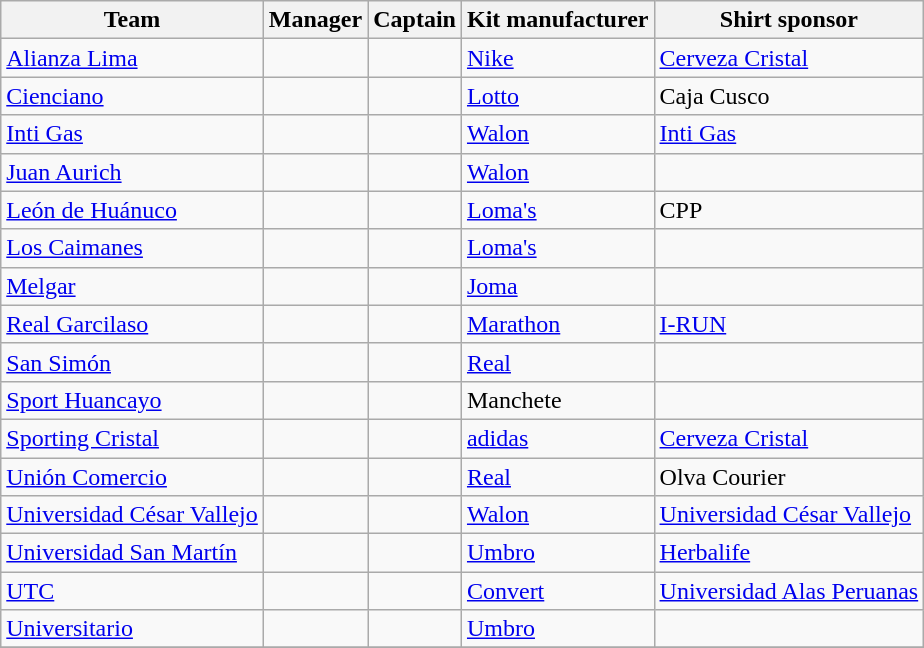<table class="wikitable sortable" style="text-align: left;">
<tr>
<th>Team</th>
<th>Manager</th>
<th>Captain</th>
<th>Kit manufacturer</th>
<th>Shirt sponsor</th>
</tr>
<tr>
<td><a href='#'>Alianza Lima</a></td>
<td> </td>
<td> </td>
<td><a href='#'>Nike</a></td>
<td><a href='#'>Cerveza Cristal</a></td>
</tr>
<tr>
<td><a href='#'>Cienciano</a></td>
<td> </td>
<td> </td>
<td><a href='#'>Lotto</a></td>
<td>Caja Cusco</td>
</tr>
<tr>
<td><a href='#'>Inti Gas</a></td>
<td> </td>
<td> </td>
<td><a href='#'>Walon</a></td>
<td><a href='#'>Inti Gas</a></td>
</tr>
<tr>
<td><a href='#'>Juan Aurich</a></td>
<td> </td>
<td> </td>
<td><a href='#'>Walon</a></td>
<td></td>
</tr>
<tr>
<td><a href='#'>León de Huánuco</a></td>
<td> </td>
<td> </td>
<td><a href='#'>Loma's</a></td>
<td>CPP</td>
</tr>
<tr>
<td><a href='#'>Los Caimanes</a></td>
<td> </td>
<td> </td>
<td><a href='#'>Loma's</a></td>
<td></td>
</tr>
<tr>
<td><a href='#'>Melgar</a></td>
<td> </td>
<td> </td>
<td><a href='#'>Joma</a></td>
<td></td>
</tr>
<tr>
<td><a href='#'>Real Garcilaso</a></td>
<td> </td>
<td> </td>
<td><a href='#'>Marathon</a></td>
<td><a href='#'>I-RUN</a></td>
</tr>
<tr>
<td><a href='#'>San Simón</a></td>
<td> </td>
<td> </td>
<td><a href='#'>Real</a></td>
<td></td>
</tr>
<tr>
<td><a href='#'>Sport Huancayo</a></td>
<td> </td>
<td> </td>
<td>Manchete</td>
<td></td>
</tr>
<tr>
<td><a href='#'>Sporting Cristal</a></td>
<td> </td>
<td> </td>
<td><a href='#'>adidas</a></td>
<td><a href='#'>Cerveza Cristal</a></td>
</tr>
<tr>
<td><a href='#'>Unión Comercio</a></td>
<td> </td>
<td> </td>
<td><a href='#'>Real</a></td>
<td>Olva Courier</td>
</tr>
<tr>
<td><a href='#'>Universidad César Vallejo</a></td>
<td> </td>
<td> </td>
<td><a href='#'>Walon</a></td>
<td><a href='#'>Universidad César Vallejo</a></td>
</tr>
<tr>
<td><a href='#'>Universidad San Martín</a></td>
<td> </td>
<td> </td>
<td><a href='#'>Umbro</a></td>
<td><a href='#'>Herbalife</a></td>
</tr>
<tr>
<td><a href='#'>UTC</a></td>
<td> </td>
<td> </td>
<td><a href='#'>Convert</a></td>
<td><a href='#'>Universidad Alas Peruanas</a></td>
</tr>
<tr>
<td><a href='#'>Universitario</a></td>
<td> </td>
<td> </td>
<td><a href='#'>Umbro</a></td>
<td></td>
</tr>
<tr>
</tr>
</table>
